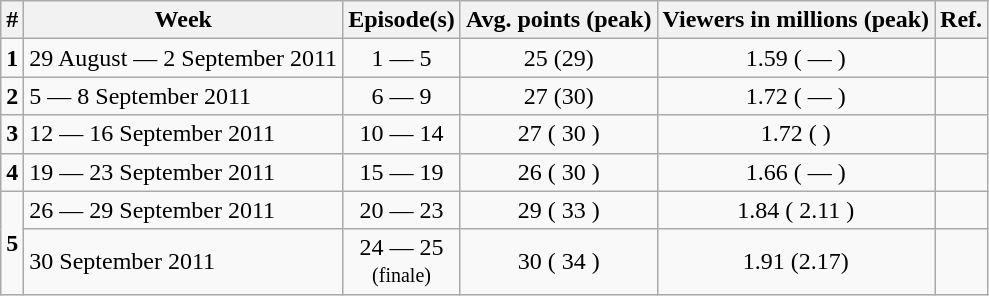<table class="wikitable" style="text-align:center;">
<tr>
<th>#</th>
<th>Week</th>
<th>Episode(s)</th>
<th>Avg. points (peak)</th>
<th>Viewers in millions (peak)</th>
<th>Ref.</th>
</tr>
<tr>
<td><strong>1</strong></td>
<td style="text-align:left;">29 August —  2 September 2011</td>
<td>1 — 5</td>
<td>25 (29)</td>
<td>1.59 ( — )</td>
<td></td>
</tr>
<tr>
<td><strong>2</strong></td>
<td style="text-align:left;">5 — 8 September 2011</td>
<td>6 — 9</td>
<td>27 (30)</td>
<td>1.72 ( — )</td>
<td></td>
</tr>
<tr>
<td><strong>3</strong></td>
<td style="text-align:left;">12 — 16 September 2011</td>
<td>10 — 14</td>
<td>27 ( 30 )</td>
<td>1.72 (  )</td>
<td></td>
</tr>
<tr>
<td><strong>4</strong></td>
<td style="text-align:left;">19 — 23 September 2011</td>
<td>15 — 19</td>
<td>26 ( 30 )</td>
<td>1.66 ( — )</td>
<td></td>
</tr>
<tr>
<td rowspan=2><strong>5</strong></td>
<td style="text-align:left;">26 — 29 September 2011</td>
<td>20 — 23</td>
<td>29 ( 33 )</td>
<td>1.84 ( 2.11 )</td>
<td></td>
</tr>
<tr>
<td style="text-align:left;">30 September 2011</td>
<td>24 — 25<br><small>(finale)</small></td>
<td>30 ( 34 )</td>
<td>1.91 (2.17)</td>
<td></td>
</tr>
</table>
